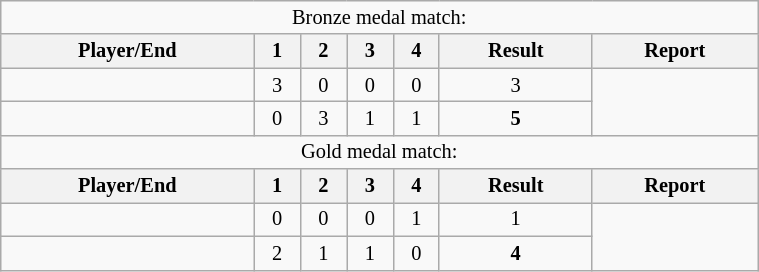<table class="wikitable" style=font-size:85%;text-align:center;width:40%>
<tr>
<td colspan="7">Bronze medal match:</td>
</tr>
<tr>
<th>Player/End</th>
<th>1</th>
<th>2</th>
<th>3</th>
<th>4</th>
<th>Result</th>
<th>Report</th>
</tr>
<tr>
<td align=left></td>
<td>3</td>
<td>0</td>
<td>0</td>
<td>0</td>
<td>3</td>
<td rowspan="2"></td>
</tr>
<tr>
<td align=left><strong></strong></td>
<td>0</td>
<td>3</td>
<td>1</td>
<td>1</td>
<td><strong>5</strong></td>
</tr>
<tr>
<td colspan="7">Gold medal match:</td>
</tr>
<tr>
<th>Player/End</th>
<th>1</th>
<th>2</th>
<th>3</th>
<th>4</th>
<th>Result</th>
<th>Report</th>
</tr>
<tr>
<td align=left></td>
<td>0</td>
<td>0</td>
<td>0</td>
<td>1</td>
<td>1</td>
<td rowspan="2"></td>
</tr>
<tr>
<td align=left><strong></strong></td>
<td>2</td>
<td>1</td>
<td>1</td>
<td>0</td>
<td><strong>4</strong></td>
</tr>
</table>
